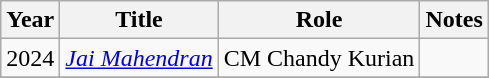<table class="wikitable sortable">
<tr>
<th>Year</th>
<th>Title</th>
<th>Role</th>
<th class="unsortable">Notes</th>
</tr>
<tr>
<td>2024</td>
<td><em><a href='#'>Jai Mahendran</a></em></td>
<td>CM Chandy Kurian</td>
<td></td>
</tr>
<tr>
</tr>
</table>
